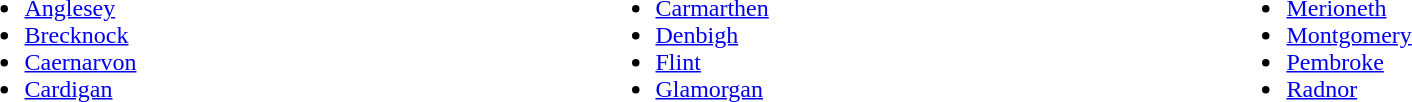<table width="100%">
<tr>
<td width="33%"><br><ul><li><a href='#'>Anglesey</a></li><li><a href='#'>Brecknock</a></li><li><a href='#'>Caernarvon</a></li><li><a href='#'>Cardigan</a></li></ul></td>
<td width="33%"><br><ul><li><a href='#'>Carmarthen</a></li><li><a href='#'>Denbigh</a></li><li><a href='#'>Flint</a></li><li><a href='#'>Glamorgan</a></li></ul></td>
<td width="33%"><br><ul><li><a href='#'>Merioneth</a></li><li><a href='#'>Montgomery</a></li><li><a href='#'>Pembroke</a></li><li><a href='#'>Radnor</a></li></ul></td>
</tr>
</table>
